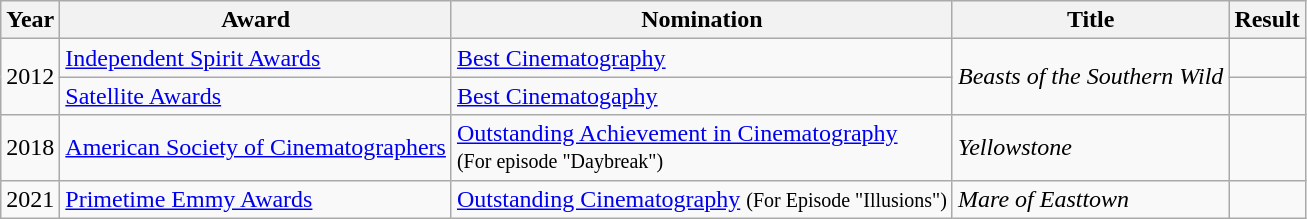<table class="wikitable plainrowheaders">
<tr>
<th>Year</th>
<th>Award</th>
<th>Nomination</th>
<th>Title</th>
<th>Result</th>
</tr>
<tr>
<td rowspan=2>2012</td>
<td><a href='#'>Independent Spirit Awards</a></td>
<td><a href='#'>Best Cinematography</a></td>
<td rowspan=2><em>Beasts of the Southern Wild</em></td>
<td></td>
</tr>
<tr>
<td><a href='#'>Satellite Awards</a></td>
<td><a href='#'>Best Cinematogaphy</a></td>
<td></td>
</tr>
<tr>
<td>2018</td>
<td><a href='#'>American Society of Cinematographers</a></td>
<td><a href='#'>Outstanding Achievement in Cinematography</a><br><small>(For episode "Daybreak")</small></td>
<td><em>Yellowstone</em></td>
<td></td>
</tr>
<tr>
<td>2021</td>
<td><a href='#'>Primetime Emmy Awards</a></td>
<td><a href='#'>Outstanding Cinematography</a> <small>(For Episode "Illusions")</small></td>
<td><em>Mare of Easttown</em></td>
<td></td>
</tr>
</table>
